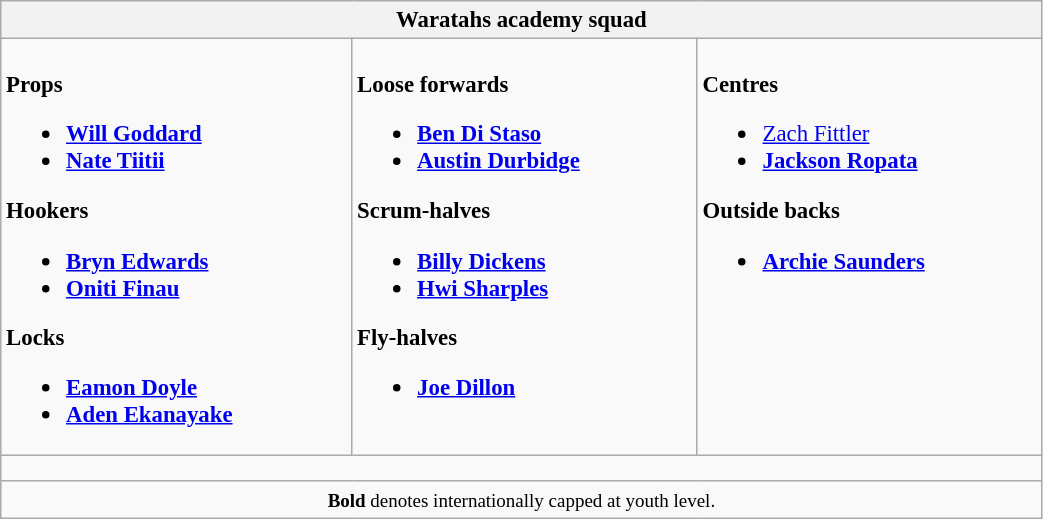<table class="wikitable" style="text-align:left; font-size:95%; min-width:55%">
<tr>
<th colspan="100%">Waratahs academy squad</th>
</tr>
<tr valign="top">
<td><br><strong>Props</strong><ul><li> <strong><a href='#'>Will Goddard</a></strong></li><li> <strong><a href='#'>Nate Tiitii</a></strong></li></ul><strong>Hookers</strong><ul><li> <strong><a href='#'>Bryn Edwards</a></strong></li><li> <strong><a href='#'>Oniti Finau</a></strong></li></ul><strong>Locks</strong><ul><li> <strong><a href='#'>Eamon Doyle</a></strong></li><li> <strong><a href='#'>Aden Ekanayake</a></strong></li></ul></td>
<td><br><strong>Loose forwards</strong><ul><li> <strong><a href='#'>Ben Di Staso</a></strong></li><li> <strong><a href='#'>Austin Durbidge</a></strong></li></ul><strong>Scrum-halves</strong><ul><li> <strong><a href='#'>Billy Dickens</a></strong></li><li> <strong><a href='#'>Hwi Sharples</a></strong></li></ul><strong>Fly-halves</strong><ul><li> <strong><a href='#'>Joe Dillon</a></strong></li></ul></td>
<td><br><strong>Centres</strong><ul><li> <a href='#'>Zach Fittler</a></li><li> <strong><a href='#'>Jackson Ropata</a></strong></li></ul><strong>Outside backs</strong><ul><li> <strong><a href='#'>Archie Saunders</a></strong></li></ul></td>
</tr>
<tr>
<td colspan="100%" style="height: 10px;"></td>
</tr>
<tr>
<td colspan="100%" style="text-align:center;"><small><strong>Bold</strong> denotes internationally capped at youth level.</small></td>
</tr>
</table>
